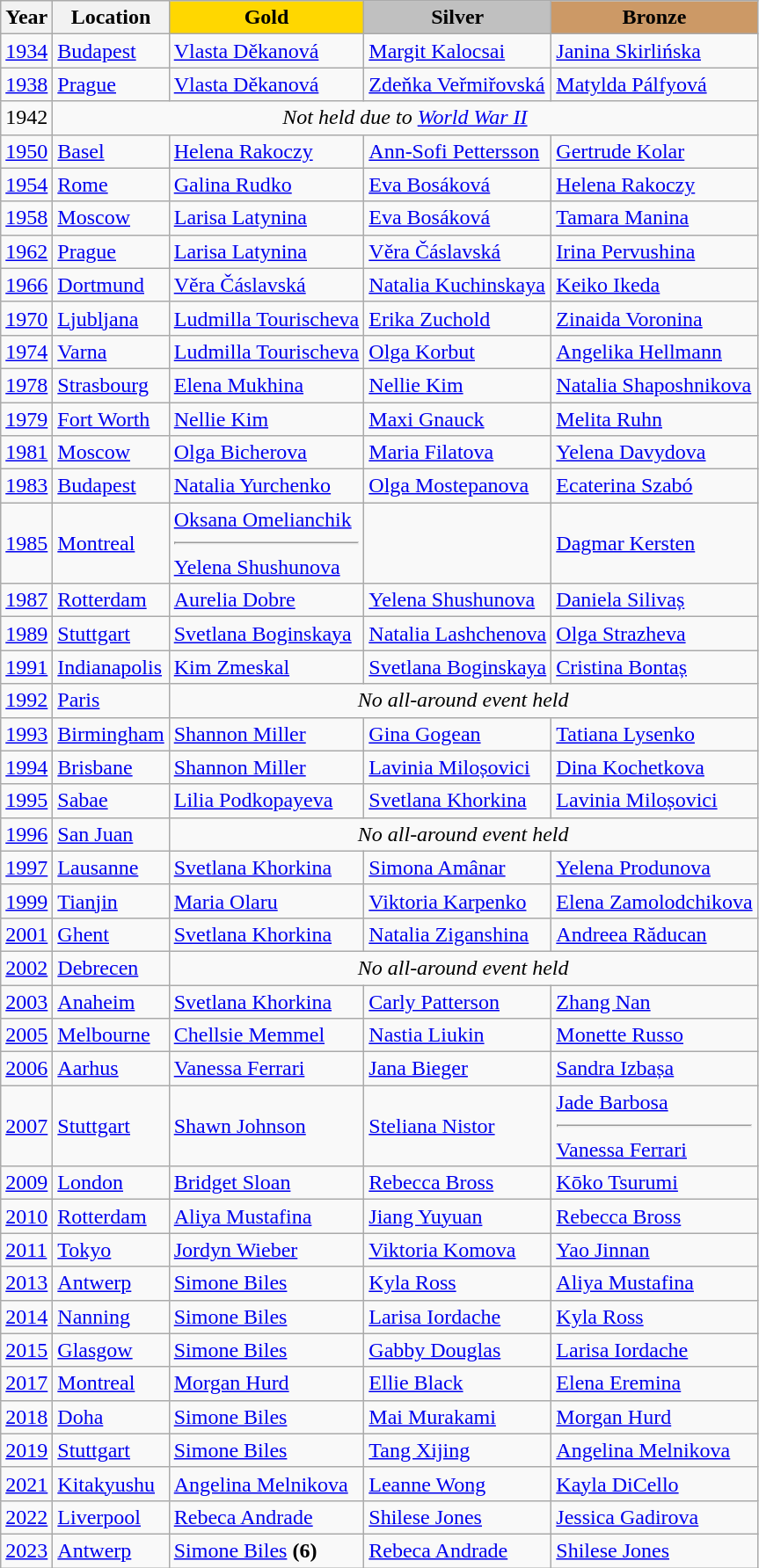<table class="wikitable">
<tr>
<th>Year</th>
<th>Location</th>
<th style="background-color:gold;">Gold</th>
<th style="background-color:silver;">Silver</th>
<th style="background-color:#cc9966;">Bronze</th>
</tr>
<tr>
<td><a href='#'>1934</a></td>
<td> <a href='#'>Budapest</a></td>
<td> <a href='#'>Vlasta Děkanová</a></td>
<td> <a href='#'>Margit Kalocsai</a></td>
<td> <a href='#'>Janina Skirlińska</a></td>
</tr>
<tr>
<td><a href='#'>1938</a></td>
<td> <a href='#'>Prague</a></td>
<td> <a href='#'>Vlasta Děkanová</a></td>
<td> <a href='#'>Zdeňka Veřmiřovská</a></td>
<td> <a href='#'>Matylda Pálfyová</a></td>
</tr>
<tr>
<td>1942</td>
<td align="center" colspan="4"><em>Not held due to <a href='#'>World War II</a> </em></td>
</tr>
<tr>
<td><a href='#'>1950</a></td>
<td> <a href='#'>Basel</a></td>
<td> <a href='#'>Helena Rakoczy</a></td>
<td> <a href='#'>Ann-Sofi Pettersson</a></td>
<td> <a href='#'>Gertrude Kolar</a></td>
</tr>
<tr>
<td><a href='#'>1954</a></td>
<td> <a href='#'>Rome</a></td>
<td> <a href='#'>Galina Rudko</a></td>
<td> <a href='#'>Eva Bosáková</a></td>
<td> <a href='#'>Helena Rakoczy</a></td>
</tr>
<tr>
<td><a href='#'>1958</a></td>
<td> <a href='#'>Moscow</a></td>
<td> <a href='#'>Larisa Latynina</a></td>
<td> <a href='#'>Eva Bosáková</a></td>
<td> <a href='#'>Tamara Manina</a></td>
</tr>
<tr>
<td><a href='#'>1962</a></td>
<td> <a href='#'>Prague</a></td>
<td> <a href='#'>Larisa Latynina</a></td>
<td> <a href='#'>Věra Čáslavská</a></td>
<td> <a href='#'>Irina Pervushina</a></td>
</tr>
<tr>
<td><a href='#'>1966</a></td>
<td> <a href='#'>Dortmund</a></td>
<td> <a href='#'>Věra Čáslavská</a></td>
<td> <a href='#'>Natalia Kuchinskaya</a></td>
<td> <a href='#'>Keiko Ikeda</a></td>
</tr>
<tr>
<td><a href='#'>1970</a></td>
<td> <a href='#'>Ljubljana</a></td>
<td> <a href='#'>Ludmilla Tourischeva</a></td>
<td> <a href='#'>Erika Zuchold</a></td>
<td> <a href='#'>Zinaida Voronina</a></td>
</tr>
<tr>
<td><a href='#'>1974</a></td>
<td> <a href='#'>Varna</a></td>
<td> <a href='#'>Ludmilla Tourischeva</a></td>
<td> <a href='#'>Olga Korbut</a></td>
<td> <a href='#'>Angelika Hellmann</a></td>
</tr>
<tr>
<td><a href='#'>1978</a></td>
<td> <a href='#'>Strasbourg</a></td>
<td> <a href='#'>Elena Mukhina</a></td>
<td> <a href='#'>Nellie Kim</a></td>
<td> <a href='#'>Natalia Shaposhnikova</a></td>
</tr>
<tr>
<td><a href='#'>1979</a></td>
<td> <a href='#'>Fort Worth</a></td>
<td> <a href='#'>Nellie Kim</a></td>
<td> <a href='#'>Maxi Gnauck</a></td>
<td> <a href='#'>Melita Ruhn</a></td>
</tr>
<tr>
<td><a href='#'>1981</a></td>
<td> <a href='#'>Moscow</a></td>
<td> <a href='#'>Olga Bicherova</a></td>
<td> <a href='#'>Maria Filatova</a></td>
<td> <a href='#'>Yelena Davydova</a></td>
</tr>
<tr>
<td><a href='#'>1983</a></td>
<td> <a href='#'>Budapest</a></td>
<td> <a href='#'>Natalia Yurchenko</a></td>
<td> <a href='#'>Olga Mostepanova</a></td>
<td> <a href='#'>Ecaterina Szabó</a></td>
</tr>
<tr>
<td><a href='#'>1985</a></td>
<td> <a href='#'>Montreal</a></td>
<td> <a href='#'>Oksana Omelianchik</a> <hr>  <a href='#'>Yelena Shushunova</a></td>
<td></td>
<td> <a href='#'>Dagmar Kersten</a></td>
</tr>
<tr>
<td><a href='#'>1987</a></td>
<td> <a href='#'>Rotterdam</a></td>
<td> <a href='#'>Aurelia Dobre</a></td>
<td> <a href='#'>Yelena Shushunova</a></td>
<td> <a href='#'>Daniela Silivaș</a></td>
</tr>
<tr>
<td><a href='#'>1989</a></td>
<td> <a href='#'>Stuttgart</a></td>
<td> <a href='#'>Svetlana Boginskaya</a></td>
<td> <a href='#'>Natalia Lashchenova</a></td>
<td> <a href='#'>Olga Strazheva</a></td>
</tr>
<tr>
<td><a href='#'>1991</a></td>
<td> <a href='#'>Indianapolis</a></td>
<td> <a href='#'>Kim Zmeskal</a></td>
<td> <a href='#'>Svetlana Boginskaya</a></td>
<td> <a href='#'>Cristina Bontaș</a></td>
</tr>
<tr>
<td><a href='#'>1992</a></td>
<td> <a href='#'>Paris</a></td>
<td colspan="3" align="center"><em>No all-around event held</em></td>
</tr>
<tr>
<td><a href='#'>1993</a></td>
<td> <a href='#'>Birmingham</a></td>
<td> <a href='#'>Shannon Miller</a></td>
<td> <a href='#'>Gina Gogean</a></td>
<td> <a href='#'>Tatiana Lysenko</a></td>
</tr>
<tr>
<td><a href='#'>1994</a></td>
<td> <a href='#'>Brisbane</a></td>
<td> <a href='#'>Shannon Miller</a></td>
<td> <a href='#'>Lavinia Miloșovici</a></td>
<td> <a href='#'>Dina Kochetkova</a></td>
</tr>
<tr>
<td><a href='#'>1995</a></td>
<td> <a href='#'>Sabae</a></td>
<td> <a href='#'>Lilia Podkopayeva</a></td>
<td> <a href='#'>Svetlana Khorkina</a></td>
<td> <a href='#'>Lavinia Miloșovici</a></td>
</tr>
<tr>
<td><a href='#'>1996</a></td>
<td> <a href='#'>San Juan</a></td>
<td colspan="3" align="center"><em>No all-around event held</em></td>
</tr>
<tr>
<td><a href='#'>1997</a></td>
<td> <a href='#'>Lausanne</a></td>
<td> <a href='#'>Svetlana Khorkina</a></td>
<td> <a href='#'>Simona Amânar</a></td>
<td> <a href='#'>Yelena Produnova</a></td>
</tr>
<tr>
<td><a href='#'>1999</a></td>
<td> <a href='#'>Tianjin</a></td>
<td> <a href='#'>Maria Olaru</a></td>
<td> <a href='#'>Viktoria Karpenko</a></td>
<td> <a href='#'>Elena Zamolodchikova</a></td>
</tr>
<tr>
<td><a href='#'>2001</a></td>
<td> <a href='#'>Ghent</a></td>
<td> <a href='#'>Svetlana Khorkina</a></td>
<td> <a href='#'>Natalia Ziganshina</a></td>
<td> <a href='#'>Andreea Răducan</a></td>
</tr>
<tr>
<td><a href='#'>2002</a></td>
<td> <a href='#'>Debrecen</a></td>
<td colspan="3" align="center"><em>No all-around event held</em></td>
</tr>
<tr>
<td><a href='#'>2003</a></td>
<td> <a href='#'>Anaheim</a></td>
<td> <a href='#'>Svetlana Khorkina</a></td>
<td> <a href='#'>Carly Patterson</a></td>
<td> <a href='#'>Zhang Nan</a></td>
</tr>
<tr>
<td><a href='#'>2005</a></td>
<td> <a href='#'>Melbourne</a></td>
<td> <a href='#'>Chellsie Memmel</a></td>
<td> <a href='#'>Nastia Liukin</a></td>
<td> <a href='#'>Monette Russo</a></td>
</tr>
<tr>
<td><a href='#'>2006</a></td>
<td> <a href='#'>Aarhus</a></td>
<td> <a href='#'>Vanessa Ferrari</a></td>
<td> <a href='#'>Jana Bieger</a></td>
<td> <a href='#'>Sandra Izbașa</a></td>
</tr>
<tr>
<td><a href='#'>2007</a></td>
<td> <a href='#'>Stuttgart</a></td>
<td> <a href='#'>Shawn Johnson</a></td>
<td> <a href='#'>Steliana Nistor</a></td>
<td> <a href='#'>Jade Barbosa</a> <hr>  <a href='#'>Vanessa Ferrari</a></td>
</tr>
<tr>
<td><a href='#'>2009</a></td>
<td> <a href='#'>London</a></td>
<td> <a href='#'>Bridget Sloan</a></td>
<td> <a href='#'>Rebecca Bross</a></td>
<td> <a href='#'>Kōko Tsurumi</a></td>
</tr>
<tr>
<td><a href='#'>2010</a></td>
<td> <a href='#'>Rotterdam</a></td>
<td> <a href='#'>Aliya Mustafina</a></td>
<td> <a href='#'>Jiang Yuyuan</a></td>
<td> <a href='#'>Rebecca Bross</a></td>
</tr>
<tr>
<td><a href='#'>2011</a></td>
<td> <a href='#'>Tokyo</a></td>
<td> <a href='#'>Jordyn Wieber</a></td>
<td> <a href='#'>Viktoria Komova</a></td>
<td> <a href='#'>Yao Jinnan</a></td>
</tr>
<tr>
<td><a href='#'>2013</a></td>
<td> <a href='#'>Antwerp</a></td>
<td> <a href='#'>Simone Biles</a></td>
<td> <a href='#'>Kyla Ross</a></td>
<td> <a href='#'>Aliya Mustafina</a></td>
</tr>
<tr>
<td><a href='#'>2014</a></td>
<td> <a href='#'>Nanning</a></td>
<td> <a href='#'>Simone Biles</a></td>
<td> <a href='#'>Larisa Iordache</a></td>
<td> <a href='#'>Kyla Ross</a></td>
</tr>
<tr>
<td><a href='#'>2015</a></td>
<td> <a href='#'>Glasgow</a></td>
<td> <a href='#'>Simone Biles</a></td>
<td> <a href='#'>Gabby Douglas</a></td>
<td> <a href='#'>Larisa Iordache</a></td>
</tr>
<tr>
<td><a href='#'>2017</a></td>
<td> <a href='#'>Montreal</a></td>
<td> <a href='#'>Morgan Hurd</a></td>
<td> <a href='#'>Ellie Black</a></td>
<td> <a href='#'>Elena Eremina</a></td>
</tr>
<tr>
<td><a href='#'>2018</a></td>
<td> <a href='#'>Doha</a></td>
<td> <a href='#'>Simone Biles</a></td>
<td> <a href='#'>Mai Murakami</a></td>
<td> <a href='#'>Morgan Hurd</a></td>
</tr>
<tr>
<td><a href='#'>2019</a></td>
<td> <a href='#'>Stuttgart</a></td>
<td> <a href='#'>Simone Biles</a></td>
<td> <a href='#'>Tang Xijing</a></td>
<td> <a href='#'>Angelina Melnikova</a></td>
</tr>
<tr>
<td><a href='#'>2021</a></td>
<td> <a href='#'>Kitakyushu</a></td>
<td> <a href='#'>Angelina Melnikova</a></td>
<td> <a href='#'>Leanne Wong</a></td>
<td> <a href='#'>Kayla DiCello</a></td>
</tr>
<tr>
<td><a href='#'>2022</a></td>
<td> <a href='#'>Liverpool</a></td>
<td> <a href='#'>Rebeca Andrade</a></td>
<td> <a href='#'>Shilese Jones</a></td>
<td> <a href='#'>Jessica Gadirova</a></td>
</tr>
<tr>
<td><a href='#'>2023</a></td>
<td> <a href='#'>Antwerp</a></td>
<td> <a href='#'>Simone Biles</a> <strong>(6)</strong></td>
<td> <a href='#'>Rebeca Andrade</a></td>
<td> <a href='#'>Shilese Jones</a></td>
</tr>
</table>
